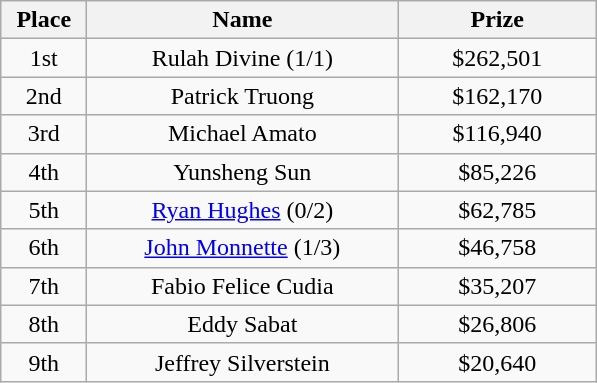<table class="wikitable">
<tr>
<th width="50">Place</th>
<th width="200">Name</th>
<th width="125">Prize</th>
</tr>
<tr>
<td align = "center">1st</td>
<td align = "center">Rulah Divine (1/1)</td>
<td align = "center">$262,501</td>
</tr>
<tr>
<td align = "center">2nd</td>
<td align = "center">Patrick Truong</td>
<td align = "center">$162,170</td>
</tr>
<tr>
<td align = "center">3rd</td>
<td align = "center">Michael Amato</td>
<td align = "center">$116,940</td>
</tr>
<tr>
<td align = "center">4th</td>
<td align = "center">Yunsheng Sun</td>
<td align = "center">$85,226</td>
</tr>
<tr>
<td align = "center">5th</td>
<td align = "center"><a href='#'>Ryan Hughes</a> (0/2)</td>
<td align = "center">$62,785</td>
</tr>
<tr>
<td align = "center">6th</td>
<td align = "center"><a href='#'>John Monnette</a> (1/3)</td>
<td align = "center">$46,758</td>
</tr>
<tr>
<td align = "center">7th</td>
<td align = "center">Fabio Felice Cudia</td>
<td align = "center">$35,207</td>
</tr>
<tr>
<td align = "center">8th</td>
<td align = "center">Eddy Sabat</td>
<td align = "center">$26,806</td>
</tr>
<tr>
<td align = "center">9th</td>
<td align = "center">Jeffrey Silverstein</td>
<td align = "center">$20,640</td>
</tr>
</table>
